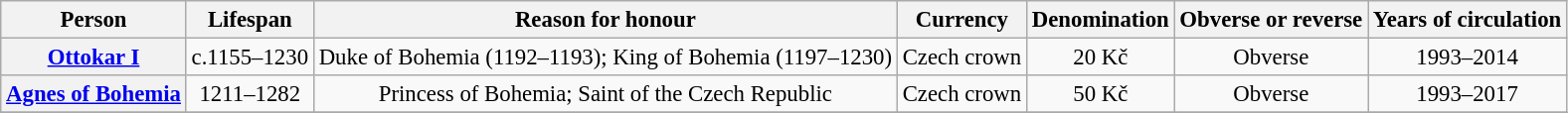<table class="wikitable" style="font-size:95%; text-align:center;">
<tr>
<th>Person</th>
<th>Lifespan</th>
<th>Reason for honour</th>
<th>Currency</th>
<th>Denomination</th>
<th>Obverse or reverse</th>
<th>Years of circulation</th>
</tr>
<tr>
<th><a href='#'>Ottokar I</a></th>
<td>c.1155–1230</td>
<td>Duke of Bohemia (1192–1193); King of Bohemia (1197–1230)</td>
<td>Czech crown</td>
<td>20 Kč</td>
<td>Obverse</td>
<td>1993–2014</td>
</tr>
<tr>
<th><a href='#'>Agnes of Bohemia</a></th>
<td>1211–1282</td>
<td>Princess of Bohemia; Saint of the Czech Republic</td>
<td>Czech crown</td>
<td>50 Kč</td>
<td>Obverse</td>
<td>1993–2017</td>
</tr>
<tr>
</tr>
</table>
